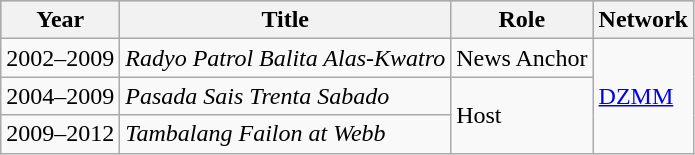<table class="wikitable sortable">
<tr bgcolor="#B0C4DE" align="center">
<th>Year</th>
<th>Title</th>
<th>Role</th>
<th>Network</th>
</tr>
<tr>
<td>2002–2009</td>
<td><em>Radyo Patrol Balita Alas-Kwatro</em></td>
<td>News Anchor</td>
<td rowspan="3"><a href='#'>DZMM</a></td>
</tr>
<tr>
<td>2004–2009</td>
<td><em>Pasada Sais Trenta Sabado</em></td>
<td rowspan="2">Host</td>
</tr>
<tr>
<td>2009–2012</td>
<td><em>Tambalang Failon at Webb</em></td>
</tr>
</table>
